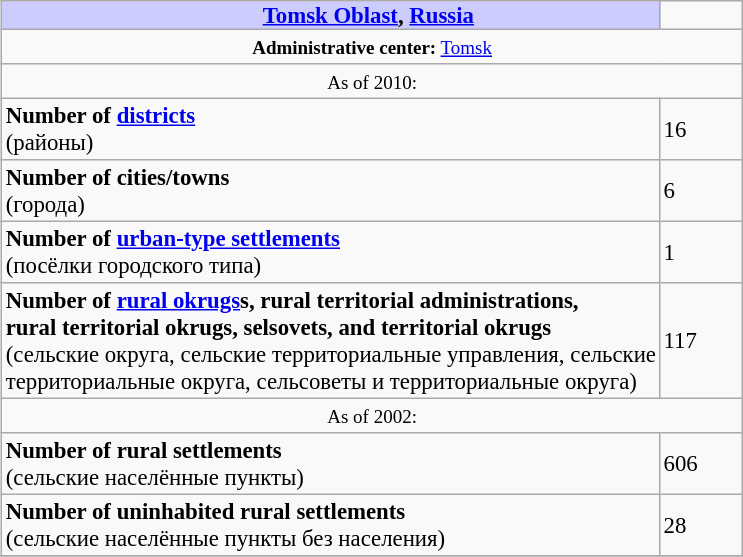<table border=1 align="right" cellpadding=2 cellspacing=0 style="margin: 0 0 1em 1em; background: #f9f9f9; border: 1px #aaa solid; border-collapse: collapse; font-size: 95%;">
<tr>
<th bgcolor="#ccccff" style="padding:0 0 0 50px;"><a href='#'>Tomsk Oblast</a>, <a href='#'>Russia</a></th>
<td width="50px"></td>
</tr>
<tr>
<td colspan=2 align="center"><small><strong>Administrative center:</strong> <a href='#'>Tomsk</a></small></td>
</tr>
<tr>
<td colspan=2 align="center"><small>As of 2010:</small></td>
</tr>
<tr>
<td><strong>Number of <a href='#'>districts</a></strong><br>(районы)</td>
<td>16</td>
</tr>
<tr>
<td><strong>Number of cities/towns</strong><br>(города)</td>
<td>6</td>
</tr>
<tr>
<td><strong>Number of <a href='#'>urban-type settlements</a></strong><br>(посёлки городского типа)</td>
<td>1</td>
</tr>
<tr>
<td><strong>Number of <a href='#'>rural okrugs</a>s, rural territorial administrations,<br>rural territorial okrugs, selsovets, and territorial okrugs</strong><br>(сельские округа, сельские территориальные управления, сельские<br>территориальные округа, сельсоветы и территориальные округа)</td>
<td>117</td>
</tr>
<tr>
<td colspan=2 align="center"><small>As of 2002:</small></td>
</tr>
<tr>
<td><strong>Number of rural settlements</strong><br>(сельские населённые пункты)</td>
<td>606</td>
</tr>
<tr>
<td><strong>Number of uninhabited rural settlements</strong><br>(сельские населённые пункты без населения)</td>
<td>28</td>
</tr>
<tr>
</tr>
</table>
